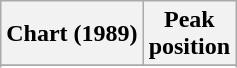<table class="wikitable sortable">
<tr>
<th align="left">Chart (1989)</th>
<th align="center">Peak<br>position</th>
</tr>
<tr>
</tr>
<tr>
</tr>
</table>
